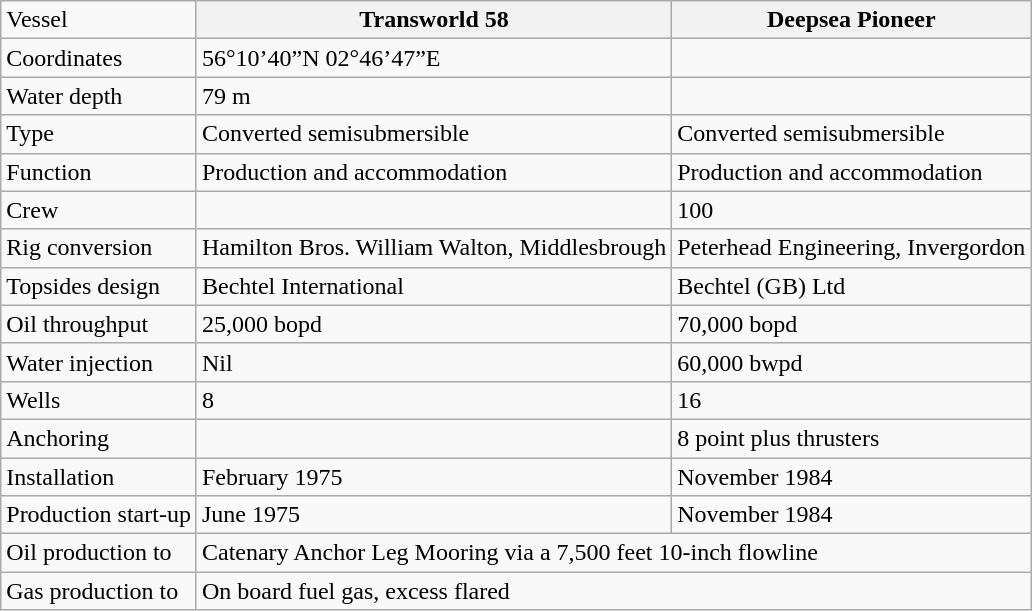<table class="wikitable">
<tr>
<td>Vessel</td>
<th>Transworld 58</th>
<th>Deepsea Pioneer</th>
</tr>
<tr>
<td>Coordinates</td>
<td>56°10’40”N 02°46’47”E</td>
<td></td>
</tr>
<tr>
<td>Water depth</td>
<td>79 m</td>
<td></td>
</tr>
<tr>
<td>Type</td>
<td>Converted semisubmersible</td>
<td>Converted semisubmersible</td>
</tr>
<tr>
<td>Function</td>
<td>Production and accommodation</td>
<td>Production and accommodation</td>
</tr>
<tr>
<td>Crew</td>
<td></td>
<td>100</td>
</tr>
<tr>
<td>Rig conversion</td>
<td>Hamilton Bros. William Walton, Middlesbrough</td>
<td>Peterhead Engineering, Invergordon</td>
</tr>
<tr>
<td>Topsides design</td>
<td>Bechtel International</td>
<td>Bechtel (GB) Ltd</td>
</tr>
<tr>
<td>Oil throughput</td>
<td>25,000 bopd</td>
<td>70,000 bopd</td>
</tr>
<tr>
<td>Water injection</td>
<td>Nil</td>
<td>60,000 bwpd</td>
</tr>
<tr>
<td>Wells</td>
<td>8</td>
<td>16</td>
</tr>
<tr>
<td>Anchoring</td>
<td></td>
<td>8 point plus thrusters</td>
</tr>
<tr>
<td>Installation</td>
<td>February 1975</td>
<td>November 1984</td>
</tr>
<tr>
<td>Production start-up</td>
<td>June 1975</td>
<td>November 1984</td>
</tr>
<tr>
<td>Oil production to</td>
<td colspan="2">Catenary Anchor Leg Mooring via a 7,500 feet 10-inch flowline</td>
</tr>
<tr>
<td>Gas production to</td>
<td colspan="2">On board fuel gas, excess flared</td>
</tr>
</table>
